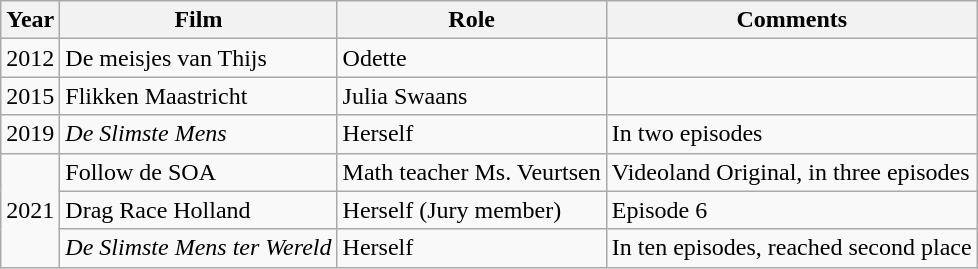<table Table class="wikitable">
<tr>
<th>Year</th>
<th>Film</th>
<th>Role</th>
<th>Comments</th>
</tr>
<tr>
<td>2012</td>
<td>De meisjes van Thijs</td>
<td>Odette</td>
</tr>
<tr>
<td>2015</td>
<td>Flikken Maastricht</td>
<td>Julia Swaans</td>
<td></td>
</tr>
<tr>
<td>2019</td>
<td><em>De Slimste Mens</em></td>
<td>Herself</td>
<td>In two episodes</td>
</tr>
<tr>
<td align="center" rowspan="3">2021</td>
<td>Follow de SOA</td>
<td>Math teacher Ms. Veurtsen</td>
<td>Videoland Original, in three episodes</td>
</tr>
<tr>
<td>Drag Race Holland</td>
<td>Herself (Jury member)</td>
<td>Episode 6</td>
</tr>
<tr>
<td><em>De Slimste Mens ter Wereld</em></td>
<td>Herself</td>
<td>In ten episodes, reached second place</td>
</tr>
</table>
